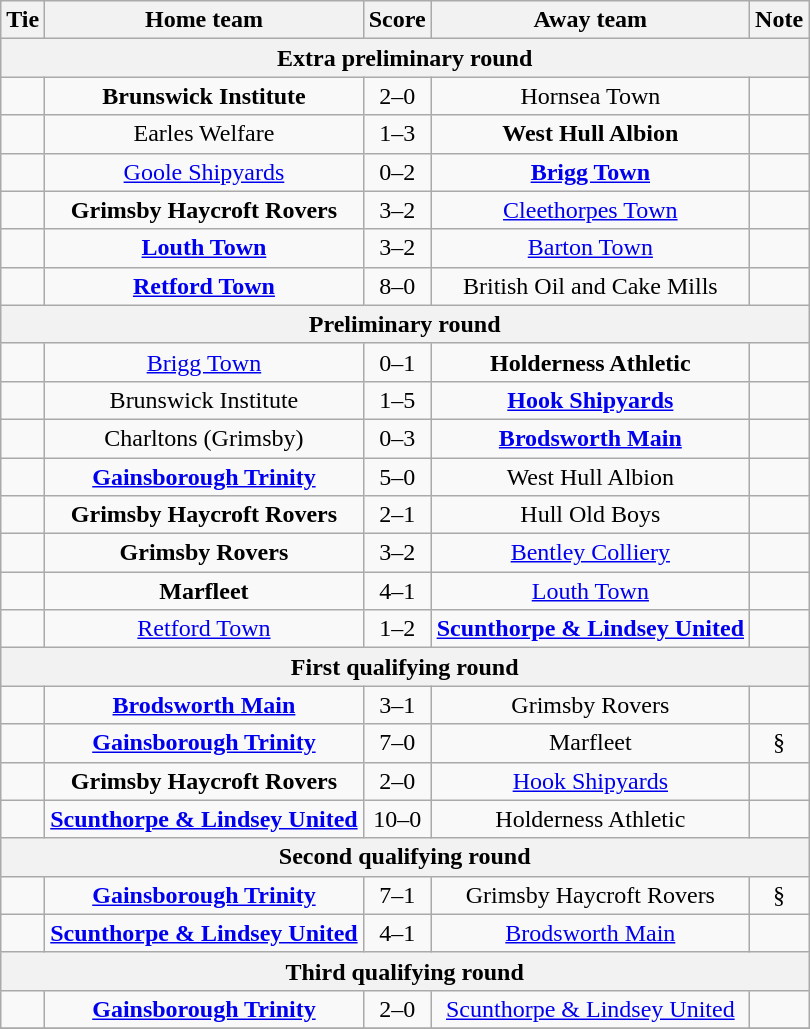<table class="wikitable" style="text-align:center;">
<tr>
<th>Tie</th>
<th>Home team</th>
<th>Score</th>
<th>Away team</th>
<th>Note</th>
</tr>
<tr>
<th colspan=5>Extra preliminary round</th>
</tr>
<tr>
<td></td>
<td><strong>Brunswick Institute</strong></td>
<td>2–0</td>
<td>Hornsea Town</td>
<td></td>
</tr>
<tr>
<td></td>
<td>Earles Welfare</td>
<td>1–3</td>
<td><strong>West Hull Albion</strong></td>
<td></td>
</tr>
<tr>
<td></td>
<td><a href='#'>Goole Shipyards</a></td>
<td>0–2</td>
<td><strong><a href='#'>Brigg Town</a></strong></td>
<td></td>
</tr>
<tr>
<td></td>
<td><strong>Grimsby Haycroft Rovers</strong></td>
<td>3–2</td>
<td><a href='#'>Cleethorpes Town</a></td>
<td></td>
</tr>
<tr>
<td></td>
<td><strong><a href='#'>Louth Town</a></strong></td>
<td>3–2</td>
<td><a href='#'>Barton Town</a></td>
<td></td>
</tr>
<tr>
<td></td>
<td><strong><a href='#'>Retford Town</a></strong></td>
<td>8–0</td>
<td>British Oil and Cake Mills</td>
<td></td>
</tr>
<tr>
<th colspan=5>Preliminary round</th>
</tr>
<tr>
<td></td>
<td><a href='#'>Brigg Town</a></td>
<td>0–1</td>
<td><strong>Holderness Athletic</strong></td>
<td></td>
</tr>
<tr>
<td></td>
<td>Brunswick Institute</td>
<td>1–5</td>
<td><strong><a href='#'>Hook Shipyards</a></strong></td>
<td></td>
</tr>
<tr>
<td></td>
<td>Charltons (Grimsby)</td>
<td>0–3</td>
<td><strong><a href='#'>Brodsworth Main</a></strong></td>
<td></td>
</tr>
<tr>
<td></td>
<td><strong><a href='#'>Gainsborough Trinity</a></strong></td>
<td>5–0</td>
<td>West Hull Albion</td>
<td></td>
</tr>
<tr>
<td></td>
<td><strong>Grimsby Haycroft Rovers</strong></td>
<td>2–1</td>
<td>Hull Old Boys</td>
<td></td>
</tr>
<tr>
<td></td>
<td><strong>Grimsby Rovers</strong></td>
<td>3–2</td>
<td><a href='#'>Bentley Colliery</a></td>
<td></td>
</tr>
<tr>
<td></td>
<td><strong>Marfleet</strong></td>
<td>4–1</td>
<td><a href='#'>Louth Town</a></td>
<td></td>
</tr>
<tr>
<td></td>
<td><a href='#'>Retford Town</a></td>
<td>1–2</td>
<td><strong><a href='#'>Scunthorpe & Lindsey United</a></strong></td>
<td></td>
</tr>
<tr>
<th colspan=5>First qualifying round</th>
</tr>
<tr>
<td></td>
<td><strong><a href='#'>Brodsworth Main</a></strong></td>
<td>3–1</td>
<td>Grimsby Rovers</td>
<td></td>
</tr>
<tr>
<td></td>
<td><strong><a href='#'>Gainsborough Trinity</a></strong></td>
<td>7–0</td>
<td>Marfleet</td>
<td>§</td>
</tr>
<tr>
<td></td>
<td><strong>Grimsby Haycroft Rovers</strong></td>
<td>2–0</td>
<td><a href='#'>Hook Shipyards</a></td>
<td></td>
</tr>
<tr>
<td></td>
<td><strong><a href='#'>Scunthorpe & Lindsey United</a></strong></td>
<td>10–0</td>
<td>Holderness Athletic</td>
<td></td>
</tr>
<tr>
<th colspan=5>Second qualifying round</th>
</tr>
<tr>
<td></td>
<td><strong><a href='#'>Gainsborough Trinity</a></strong></td>
<td>7–1</td>
<td>Grimsby Haycroft Rovers</td>
<td>§</td>
</tr>
<tr>
<td></td>
<td><strong><a href='#'>Scunthorpe & Lindsey United</a></strong></td>
<td>4–1</td>
<td><a href='#'>Brodsworth Main</a></td>
<td></td>
</tr>
<tr>
<th colspan=5>Third qualifying round</th>
</tr>
<tr>
<td></td>
<td><strong><a href='#'>Gainsborough Trinity</a></strong></td>
<td>2–0</td>
<td><a href='#'>Scunthorpe & Lindsey United</a></td>
<td></td>
</tr>
<tr>
</tr>
</table>
